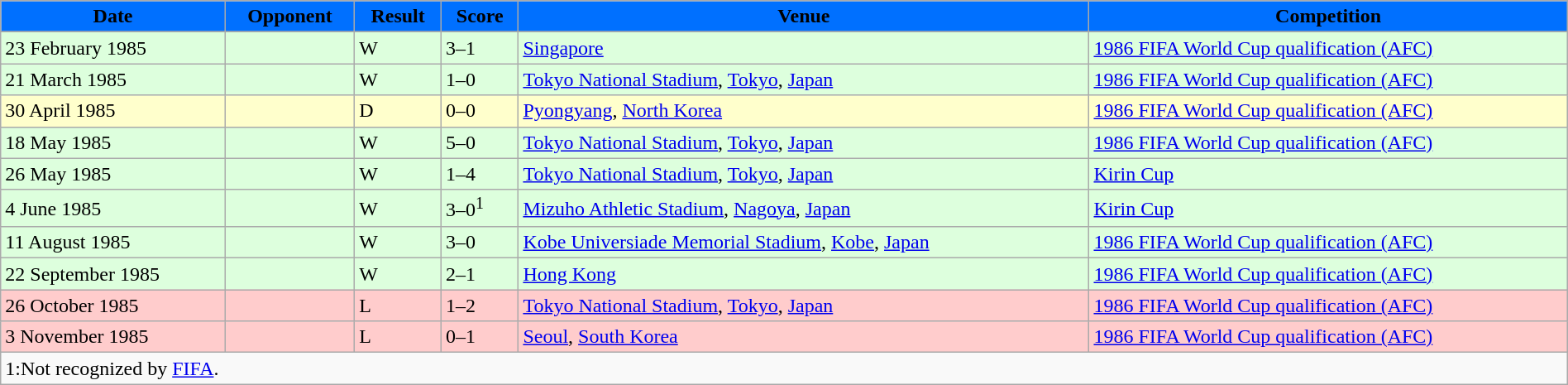<table width=100% class="wikitable">
<tr>
<th style="background:#0070FF;"><span>Date</span></th>
<th style="background:#0070FF;"><span>Opponent</span></th>
<th style="background:#0070FF;"><span>Result</span></th>
<th style="background:#0070FF;"><span>Score</span></th>
<th style="background:#0070FF;"><span>Venue</span></th>
<th style="background:#0070FF;"><span>Competition</span></th>
</tr>
<tr>
</tr>
<tr style="background:#dfd;">
<td>23 February 1985</td>
<td></td>
<td>W</td>
<td>3–1</td>
<td> <a href='#'>Singapore</a></td>
<td><a href='#'>1986 FIFA World Cup qualification (AFC)</a></td>
</tr>
<tr style="background:#dfd;">
<td>21 March 1985</td>
<td></td>
<td>W</td>
<td>1–0</td>
<td> <a href='#'>Tokyo National Stadium</a>, <a href='#'>Tokyo</a>, <a href='#'>Japan</a></td>
<td><a href='#'>1986 FIFA World Cup qualification (AFC)</a></td>
</tr>
<tr style="background:#ffc;">
<td>30 April 1985</td>
<td></td>
<td>D</td>
<td>0–0</td>
<td> <a href='#'>Pyongyang</a>, <a href='#'>North Korea</a></td>
<td><a href='#'>1986 FIFA World Cup qualification (AFC)</a></td>
</tr>
<tr style="background:#dfd;">
<td>18 May 1985</td>
<td></td>
<td>W</td>
<td>5–0</td>
<td> <a href='#'>Tokyo National Stadium</a>, <a href='#'>Tokyo</a>, <a href='#'>Japan</a></td>
<td><a href='#'>1986 FIFA World Cup qualification (AFC)</a></td>
</tr>
<tr style="background:#dfd;">
<td>26 May 1985</td>
<td></td>
<td>W</td>
<td>1–4</td>
<td> <a href='#'>Tokyo National Stadium</a>, <a href='#'>Tokyo</a>, <a href='#'>Japan</a></td>
<td><a href='#'>Kirin Cup</a></td>
</tr>
<tr style="background:#dfd;">
<td>4 June 1985</td>
<td></td>
<td>W</td>
<td>3–0<sup>1</sup></td>
<td> <a href='#'>Mizuho Athletic Stadium</a>, <a href='#'>Nagoya</a>, <a href='#'>Japan</a></td>
<td><a href='#'>Kirin Cup</a></td>
</tr>
<tr style="background:#dfd;">
<td>11 August 1985</td>
<td></td>
<td>W</td>
<td>3–0</td>
<td> <a href='#'>Kobe Universiade Memorial Stadium</a>, <a href='#'>Kobe</a>, <a href='#'>Japan</a></td>
<td><a href='#'>1986 FIFA World Cup qualification (AFC)</a></td>
</tr>
<tr style="background:#dfd;">
<td>22 September 1985</td>
<td></td>
<td>W</td>
<td>2–1</td>
<td> <a href='#'>Hong Kong</a></td>
<td><a href='#'>1986 FIFA World Cup qualification (AFC)</a></td>
</tr>
<tr style="background:#fcc;">
<td>26 October 1985</td>
<td></td>
<td>L</td>
<td>1–2</td>
<td> <a href='#'>Tokyo National Stadium</a>, <a href='#'>Tokyo</a>, <a href='#'>Japan</a></td>
<td><a href='#'>1986 FIFA World Cup qualification (AFC)</a></td>
</tr>
<tr style="background:#fcc;">
<td>3 November 1985</td>
<td></td>
<td>L</td>
<td>0–1</td>
<td> <a href='#'>Seoul</a>, <a href='#'>South Korea</a></td>
<td><a href='#'>1986 FIFA World Cup qualification (AFC)</a></td>
</tr>
<tr>
<td colspan=6 align=left>1:Not recognized by <a href='#'>FIFA</a>.</td>
</tr>
</table>
